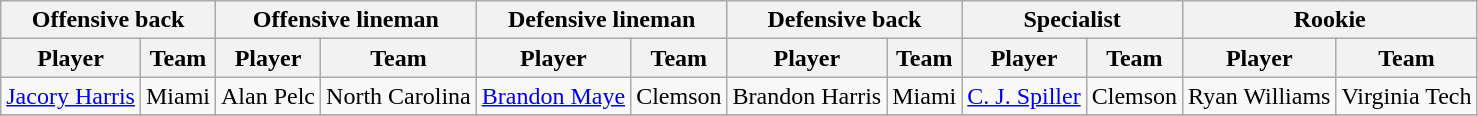<table class="wikitable" border="1">
<tr>
<th colspan="2">Offensive back</th>
<th colspan="2">Offensive lineman</th>
<th colspan="2">Defensive lineman</th>
<th colspan="2">Defensive back</th>
<th colspan="2">Specialist</th>
<th colspan="2">Rookie</th>
</tr>
<tr>
<th>Player</th>
<th>Team</th>
<th>Player</th>
<th>Team</th>
<th>Player</th>
<th>Team</th>
<th>Player</th>
<th>Team</th>
<th>Player</th>
<th>Team</th>
<th>Player</th>
<th>Team</th>
</tr>
<tr>
<td><a href='#'>Jacory Harris</a></td>
<td>Miami</td>
<td>Alan Pelc</td>
<td>North Carolina</td>
<td><a href='#'>Brandon Maye</a></td>
<td>Clemson</td>
<td>Brandon Harris</td>
<td>Miami</td>
<td><a href='#'>C. J. Spiller</a></td>
<td>Clemson</td>
<td>Ryan Williams</td>
<td>Virginia Tech</td>
</tr>
<tr>
</tr>
</table>
